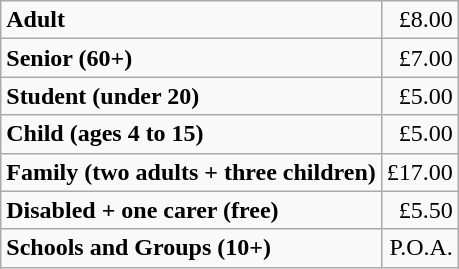<table class="wikitable">
<tr>
<td><strong>Adult</strong></td>
<td style="text-align:right;">£8.00</td>
</tr>
<tr>
<td><strong>Senior (60+)</strong></td>
<td style="text-align:right;">£7.00</td>
</tr>
<tr>
<td><strong>Student (under 20)</strong></td>
<td style="text-align:right;">£5.00</td>
</tr>
<tr>
<td><strong>Child (ages 4 to 15)</strong></td>
<td style="text-align:right;">£5.00</td>
</tr>
<tr>
<td><strong>Family (two adults + three children)</strong></td>
<td style="text-align:right;">£17.00</td>
</tr>
<tr>
<td><strong>Disabled + one carer (free)</strong></td>
<td style="text-align:right;">£5.50</td>
</tr>
<tr>
<td><strong>Schools and Groups (10+)</strong></td>
<td style="text-align:right;">P.O.A.</td>
</tr>
</table>
